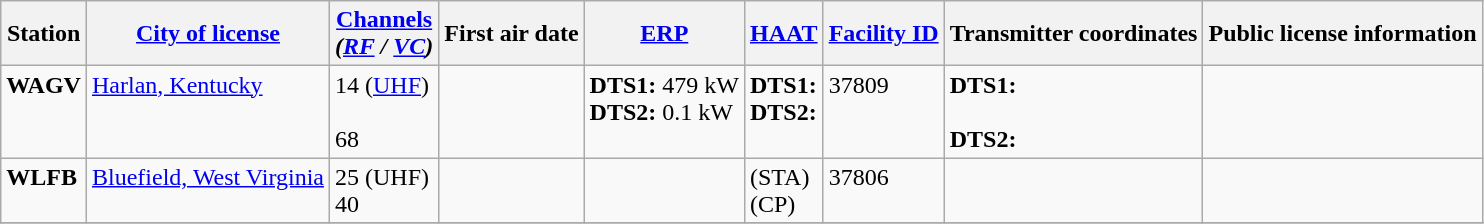<table class="wikitable">
<tr>
<th>Station</th>
<th><a href='#'>City of license</a></th>
<th><a href='#'>Channels</a><br><em>(<a href='#'>RF</a> / <a href='#'>VC</a>)</em></th>
<th>First air date</th>
<th><a href='#'>ERP</a></th>
<th><a href='#'>HAAT</a></th>
<th><a href='#'>Facility ID</a></th>
<th>Transmitter coordinates</th>
<th>Public license information</th>
</tr>
<tr style="vertical-align: top; text-align: left;">
<td><strong>WAGV</strong></td>
<td><a href='#'>Harlan, Kentucky</a></td>
<td>14 (<a href='#'>UHF</a>)<br><br>68</td>
<td><br></td>
<td><strong>DTS1:</strong> 479 kW<br><strong>DTS2:</strong> 0.1 kW</td>
<td><strong>DTS1:</strong> <br><strong>DTS2:</strong> </td>
<td>37809</td>
<td><strong>DTS1:</strong><br><br><strong>DTS2:</strong><br></td>
<td><br></td>
</tr>
<tr style="vertical-align: top; text-align: left;">
<td><strong>WLFB</strong></td>
<td><a href='#'>Bluefield, West Virginia</a></td>
<td>25 (UHF)<br>40</td>
<td></td>
<td><br></td>
<td> (STA)<br> (CP)</td>
<td>37806</td>
<td></td>
<td><br></td>
</tr>
<tr style="vertical-align: top; text-align: left;">
</tr>
</table>
